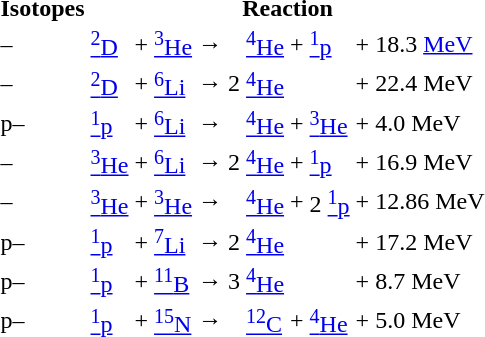<table>
<tr>
<th>Isotopes</th>
<th colspan="9">Reaction</th>
</tr>
<tr>
<td>–</td>
<td><a href='#'><sup>2</sup>D</a></td>
<td>+</td>
<td><a href='#'><sup>3</sup>He</a></td>
<td>→</td>
<td> </td>
<td><a href='#'><sup>4</sup>He</a></td>
<td>+</td>
<td><a href='#'><sup>1</sup>p</a></td>
<td>+ 18.3 <a href='#'>MeV</a></td>
</tr>
<tr>
<td>–</td>
<td><a href='#'><sup>2</sup>D</a></td>
<td>+</td>
<td><a href='#'><sup>6</sup>Li</a></td>
<td>→</td>
<td>2</td>
<td><a href='#'><sup>4</sup>He</a></td>
<td> </td>
<td> </td>
<td>+ 22.4 MeV</td>
</tr>
<tr>
<td>p–</td>
<td><a href='#'><sup>1</sup>p</a></td>
<td>+</td>
<td><a href='#'><sup>6</sup>Li</a></td>
<td>→</td>
<td></td>
<td><a href='#'><sup>4</sup>He</a></td>
<td>+</td>
<td><a href='#'><sup>3</sup>He</a></td>
<td>+ 4.0 MeV</td>
</tr>
<tr>
<td>–</td>
<td><a href='#'><sup>3</sup>He</a></td>
<td>+</td>
<td><a href='#'><sup>6</sup>Li</a></td>
<td>→</td>
<td>2</td>
<td><a href='#'><sup>4</sup>He</a></td>
<td>+</td>
<td><a href='#'><sup>1</sup>p</a></td>
<td>+ 16.9 MeV</td>
</tr>
<tr>
<td>–</td>
<td><a href='#'><sup>3</sup>He</a></td>
<td>+</td>
<td><a href='#'><sup>3</sup>He</a></td>
<td>→</td>
<td> </td>
<td><a href='#'><sup>4</sup>He</a></td>
<td>+</td>
<td>2 <a href='#'><sup>1</sup>p</a></td>
<td>+ 12.86 MeV</td>
</tr>
<tr>
<td>p–</td>
<td><a href='#'><sup>1</sup>p</a></td>
<td>+</td>
<td><a href='#'><sup>7</sup>Li</a></td>
<td>→</td>
<td>2</td>
<td><a href='#'><sup>4</sup>He</a></td>
<td> </td>
<td> </td>
<td>+ 17.2 MeV</td>
</tr>
<tr>
<td>p–</td>
<td><a href='#'><sup>1</sup>p</a></td>
<td>+</td>
<td><a href='#'><sup>11</sup>B</a></td>
<td>→</td>
<td>3</td>
<td><a href='#'><sup>4</sup>He</a></td>
<td> </td>
<td> </td>
<td>+ 8.7 MeV</td>
</tr>
<tr>
<td>p–</td>
<td><a href='#'><sup>1</sup>p</a></td>
<td>+</td>
<td><a href='#'><sup>15</sup>N</a></td>
<td>→</td>
<td> </td>
<td><a href='#'><sup>12</sup>C</a></td>
<td>+</td>
<td><a href='#'><sup>4</sup>He</a></td>
<td>+ 5.0 MeV</td>
</tr>
</table>
